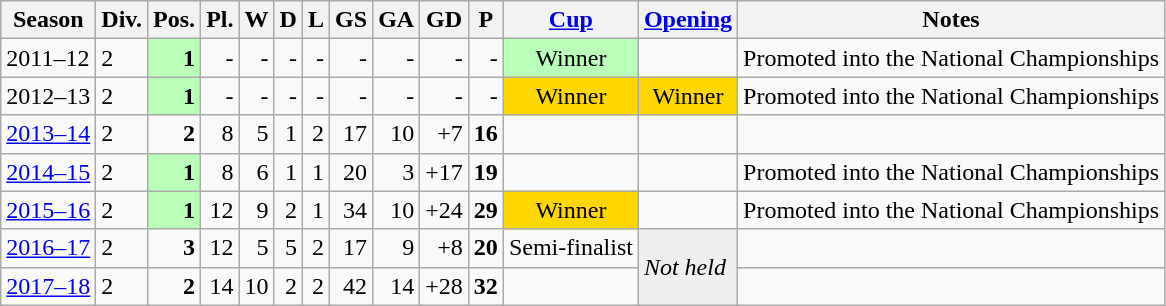<table class="wikitable">
<tr style="background:#efefef;">
<th>Season</th>
<th>Div.</th>
<th>Pos.</th>
<th>Pl.</th>
<th>W</th>
<th>D</th>
<th>L</th>
<th>GS</th>
<th>GA</th>
<th>GD</th>
<th>P</th>
<th><a href='#'>Cup</a></th>
<th><a href='#'>Opening</a></th>
<th>Notes</th>
</tr>
<tr>
<td>2011–12</td>
<td>2</td>
<td align=right bgcolor=#B9FFB9><strong>1</strong></td>
<td align=right>-</td>
<td align=right>-</td>
<td align=right>-</td>
<td align=right>-</td>
<td align=right>-</td>
<td align=right>-</td>
<td align=right>-</td>
<td align=right>-</td>
<td align=center bgcolor=#B9FFB9>Winner</td>
<td></td>
<td>Promoted into the National Championships</td>
</tr>
<tr>
<td>2012–13</td>
<td>2</td>
<td align=right bgcolor=#B9FFB9><strong>1</strong></td>
<td align=right>-</td>
<td align=right>-</td>
<td align=right>-</td>
<td align=right>-</td>
<td align=right>-</td>
<td align=right>-</td>
<td align=right>-</td>
<td align=right>-</td>
<td align=center bgcolor="gold">Winner</td>
<td bgcolor="gold" align=center>Winner</td>
<td>Promoted into the National Championships</td>
</tr>
<tr>
<td><a href='#'>2013–14</a></td>
<td>2</td>
<td align=right><strong>2</strong></td>
<td align=right>8</td>
<td align=right>5</td>
<td align=right>1</td>
<td align=right>2</td>
<td align=right>17</td>
<td align=right>10</td>
<td align=right>+7</td>
<td align=right><strong>16</strong></td>
<td></td>
<td></td>
<td></td>
</tr>
<tr>
<td><a href='#'>2014–15</a></td>
<td>2</td>
<td align=right bgcolor=#B9FFB9><strong>1</strong></td>
<td align=right>8</td>
<td align=right>6</td>
<td align=right>1</td>
<td align=right>1</td>
<td align=right>20</td>
<td align=right>3</td>
<td align=right>+17</td>
<td align=right><strong>19</strong></td>
<td></td>
<td></td>
<td>Promoted into the National Championships</td>
</tr>
<tr>
<td><a href='#'>2015–16</a></td>
<td>2</td>
<td align=right bgcolor=#B9FFB9><strong>1</strong></td>
<td align=right>12</td>
<td align=right>9</td>
<td align=right>2</td>
<td align=right>1</td>
<td align=right>34</td>
<td align=right>10</td>
<td align=right>+24</td>
<td align=right><strong>29</strong></td>
<td align=center bgcolor=gold>Winner</td>
<td></td>
<td>Promoted into the National Championships</td>
</tr>
<tr>
<td><a href='#'>2016–17</a></td>
<td>2</td>
<td align=right><strong>3</strong></td>
<td align=right>12</td>
<td align=right>5</td>
<td align=right>5</td>
<td align=right>2</td>
<td align=right>17</td>
<td align=right>9</td>
<td align=right>+8</td>
<td align=right><strong>20</strong></td>
<td align=center>Semi-finalist</td>
<td rowspan=2 bgcolor=EFEFEF><em>Not held</em></td>
<td></td>
</tr>
<tr>
<td><a href='#'>2017–18</a></td>
<td>2</td>
<td align=right><strong>2</strong></td>
<td align=right>14</td>
<td align=right>10</td>
<td align=right>2</td>
<td align=right>2</td>
<td align=right>42</td>
<td align=right>14</td>
<td align=right>+28</td>
<td align=right><strong>32</strong></td>
<td></td>
<td></td>
</tr>
</table>
